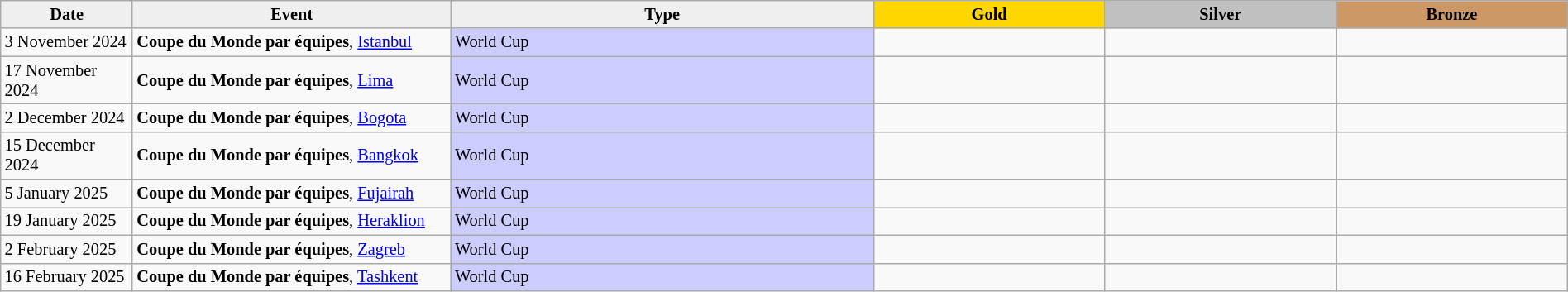<table class="wikitable sortable" style="font-size: 85%" width="100%">
<tr align=center>
<th scope=col style="width:100px; background: #efefef;">Date</th>
<th scope=col style="width:250px; background: #efefef;">Event</th>
<th scope=col style="background: #efefef;">Type</th>
<th scope=col colspan=1 style="width:180px; background: gold;">Gold</th>
<th scope=col colspan=1 style="width:180px; background: silver;">Silver</th>
<th scope=col colspan=1 style="width:180px; background: #cc9966;">Bronze</th>
</tr>
<tr>
<td>3 November 2024</td>
<td><strong>Coupe du Monde par équipes</strong>, <a href='#'>Istanbul</a></td>
<td bgcolor="#ccccff">World Cup</td>
<td></td>
<td></td>
<td></td>
</tr>
<tr>
<td>17 November 2024</td>
<td><strong>Coupe du Monde par équipes</strong>, <a href='#'>Lima</a></td>
<td bgcolor="#ccccff">World Cup</td>
<td></td>
<td></td>
<td></td>
</tr>
<tr>
<td>2 December 2024</td>
<td><strong>Coupe du Monde par équipes</strong>, <a href='#'>Bogota</a></td>
<td bgcolor="#ccccff">World Cup</td>
<td></td>
<td></td>
<td></td>
</tr>
<tr>
<td>15 December 2024</td>
<td><strong>Coupe du Monde par équipes</strong>, <a href='#'>Bangkok</a></td>
<td bgcolor="#ccccff">World Cup</td>
<td></td>
<td></td>
<td></td>
</tr>
<tr>
<td>5 January 2025</td>
<td><strong>Coupe du Monde par équipes</strong>, <a href='#'>Fujairah</a></td>
<td bgcolor="#ccccff">World Cup</td>
<td></td>
<td></td>
<td></td>
</tr>
<tr>
<td>19 January 2025</td>
<td><strong>Coupe du Monde par équipes</strong>, <a href='#'>Heraklion</a></td>
<td bgcolor="#ccccff">World Cup</td>
<td></td>
<td></td>
<td></td>
</tr>
<tr>
<td>2 February 2025</td>
<td><strong>Coupe du Monde par équipes</strong>, <a href='#'>Zagreb</a></td>
<td bgcolor="#ccccff">World Cup</td>
<td></td>
<td></td>
<td></td>
</tr>
<tr>
<td>16 February 2025</td>
<td><strong>Coupe du Monde par équipes</strong>, <a href='#'>Tashkent</a></td>
<td bgcolor="#ccccff">World Cup</td>
<td></td>
<td></td>
<td></td>
</tr>
</table>
